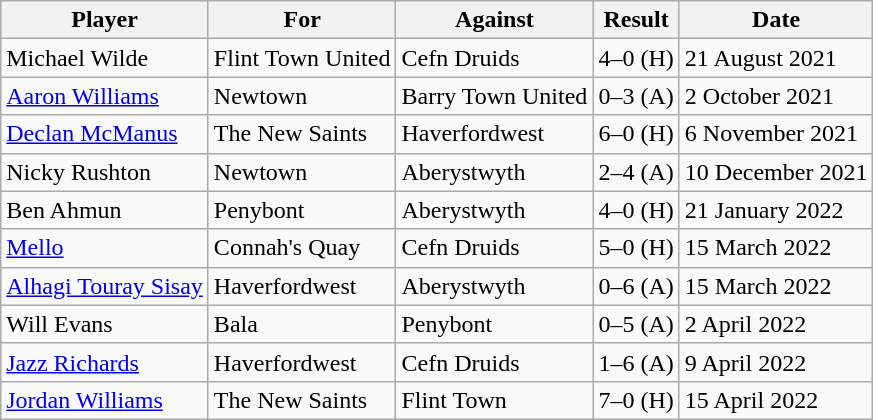<table class="wikitable sortable">
<tr>
<th>Player</th>
<th>For</th>
<th>Against</th>
<th style="text-align:center">Result</th>
<th>Date</th>
</tr>
<tr>
<td> Michael Wilde</td>
<td>Flint Town United</td>
<td>Cefn Druids</td>
<td>4–0 (H)</td>
<td>21 August 2021</td>
</tr>
<tr>
<td> <a href='#'>Aaron Williams</a></td>
<td>Newtown</td>
<td>Barry Town United</td>
<td>0–3 (A)</td>
<td>2 October 2021</td>
</tr>
<tr>
<td> <a href='#'>Declan McManus</a></td>
<td>The New Saints</td>
<td>Haverfordwest</td>
<td>6–0 (H)</td>
<td>6 November 2021</td>
</tr>
<tr>
<td> Nicky Rushton</td>
<td>Newtown</td>
<td>Aberystwyth</td>
<td>2–4 (A)</td>
<td>10 December 2021</td>
</tr>
<tr>
<td> Ben Ahmun</td>
<td>Penybont</td>
<td>Aberystwyth</td>
<td>4–0 (H)</td>
<td>21 January 2022</td>
</tr>
<tr>
<td> <a href='#'>Mello</a></td>
<td>Connah's Quay</td>
<td>Cefn Druids</td>
<td>5–0 (H)</td>
<td>15 March 2022</td>
</tr>
<tr>
<td> <a href='#'>Alhagi Touray Sisay</a></td>
<td>Haverfordwest</td>
<td>Aberystwyth</td>
<td>0–6 (A)</td>
<td>15 March 2022</td>
</tr>
<tr>
<td> Will Evans</td>
<td>Bala</td>
<td>Penybont</td>
<td>0–5 (A)</td>
<td>2 April 2022</td>
</tr>
<tr>
<td> <a href='#'>Jazz Richards</a></td>
<td>Haverfordwest</td>
<td>Cefn Druids</td>
<td>1–6 (A)</td>
<td>9 April 2022</td>
</tr>
<tr>
<td> <a href='#'>Jordan Williams</a></td>
<td>The New Saints</td>
<td>Flint Town</td>
<td>7–0 (H)</td>
<td>15 April 2022</td>
</tr>
</table>
